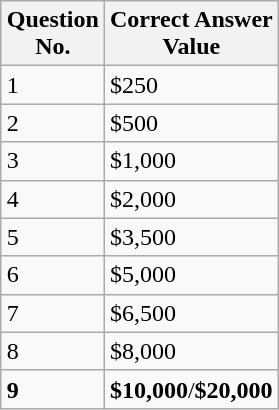<table class="infobox wikitable" style="margin: 0 0 0.5em 1em;">
<tr>
<th>Question<br>No.</th>
<th>Correct Answer<br>Value</th>
</tr>
<tr>
<td>1</td>
<td>$250</td>
</tr>
<tr>
<td>2</td>
<td>$500</td>
</tr>
<tr>
<td>3</td>
<td>$1,000</td>
</tr>
<tr>
<td>4</td>
<td>$2,000</td>
</tr>
<tr>
<td>5</td>
<td>$3,500</td>
</tr>
<tr>
<td>6</td>
<td>$5,000</td>
</tr>
<tr>
<td>7</td>
<td>$6,500</td>
</tr>
<tr>
<td>8</td>
<td>$8,000</td>
</tr>
<tr>
<td><strong>9</strong></td>
<td><strong>$10,000</strong>/<strong>$20,000</strong></td>
</tr>
</table>
